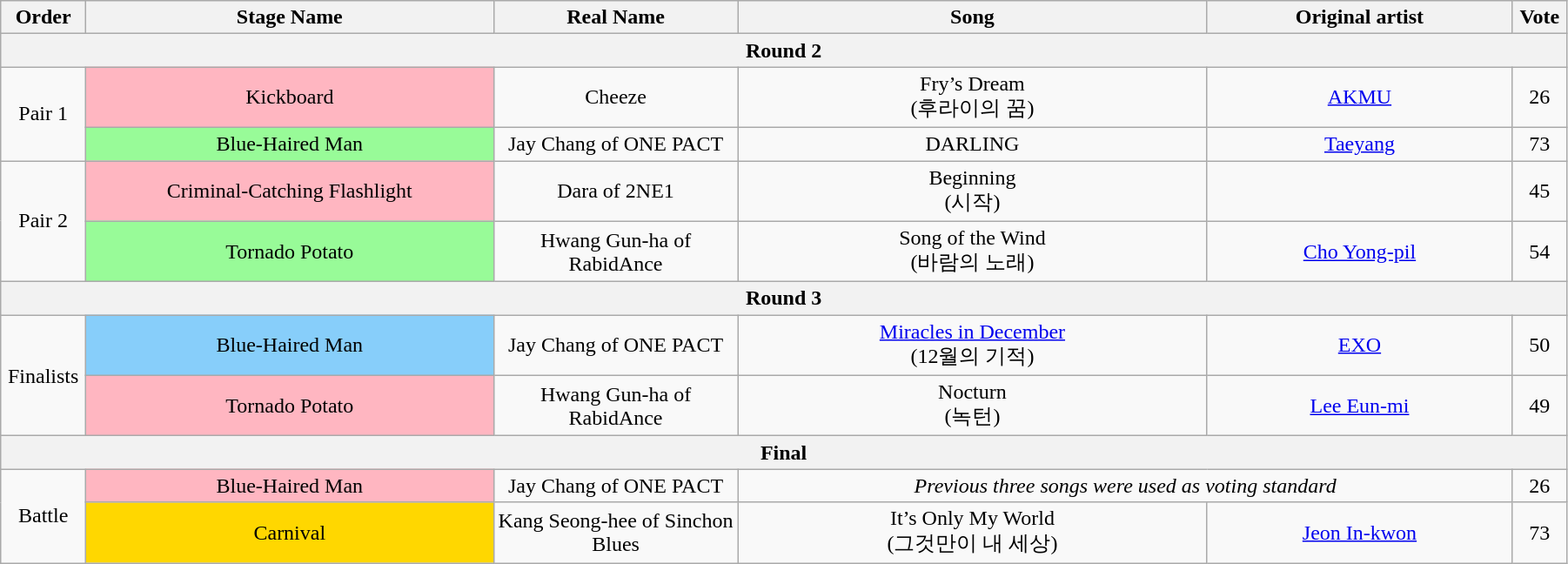<table class="wikitable" style="text-align:center; width:95%;">
<tr>
<th style="width:1%">Order</th>
<th style="width:20%;">Stage Name</th>
<th style="width:12%">Real Name</th>
<th style="width:23%;">Song</th>
<th style="width:15%;">Original artist</th>
<th style="width:1%;">Vote</th>
</tr>
<tr>
<th colspan=6>Round 2</th>
</tr>
<tr>
<td rowspan=2>Pair 1</td>
<td bgcolor="lightpink">Kickboard</td>
<td>Cheeze</td>
<td>Fry’s Dream<br>(후라이의 꿈)</td>
<td><a href='#'>AKMU</a></td>
<td>26</td>
</tr>
<tr>
<td bgcolor="palegreen">Blue-Haired Man</td>
<td>Jay Chang of ONE PACT</td>
<td>DARLING</td>
<td><a href='#'>Taeyang</a></td>
<td>73</td>
</tr>
<tr>
<td rowspan=2>Pair 2</td>
<td bgcolor="lightpink">Criminal-Catching Flashlight</td>
<td>Dara of 2NE1</td>
<td>Beginning<br>(시작)</td>
<td></td>
<td>45</td>
</tr>
<tr>
<td bgcolor="palegreen">Tornado Potato</td>
<td>Hwang Gun-ha of RabidAnce</td>
<td>Song of the Wind<br>(바람의 노래)</td>
<td><a href='#'>Cho Yong-pil</a></td>
<td>54</td>
</tr>
<tr>
<th colspan=6>Round 3</th>
</tr>
<tr>
<td rowspan=2>Finalists</td>
<td bgcolor="lightskyblue">Blue-Haired Man</td>
<td>Jay Chang of ONE PACT</td>
<td><a href='#'>Miracles in December</a><br>(12월의 기적)</td>
<td><a href='#'>EXO</a></td>
<td>50</td>
</tr>
<tr>
<td bgcolor="lightpink">Tornado Potato</td>
<td>Hwang Gun-ha of RabidAnce</td>
<td>Nocturn<br>(녹턴)</td>
<td><a href='#'>Lee Eun-mi</a></td>
<td>49</td>
</tr>
<tr>
<th colspan=6>Final</th>
</tr>
<tr>
<td rowspan=2>Battle</td>
<td bgcolor="lightpink">Blue-Haired Man</td>
<td>Jay Chang of ONE PACT</td>
<td colspan=2><em>Previous three songs were used as voting standard</em></td>
<td>26</td>
</tr>
<tr>
<td bgcolor="gold">Carnival</td>
<td>Kang Seong-hee of Sinchon Blues</td>
<td>It’s Only My World<br>(그것만이 내 세상)</td>
<td><a href='#'>Jeon In-kwon</a></td>
<td>73</td>
</tr>
</table>
